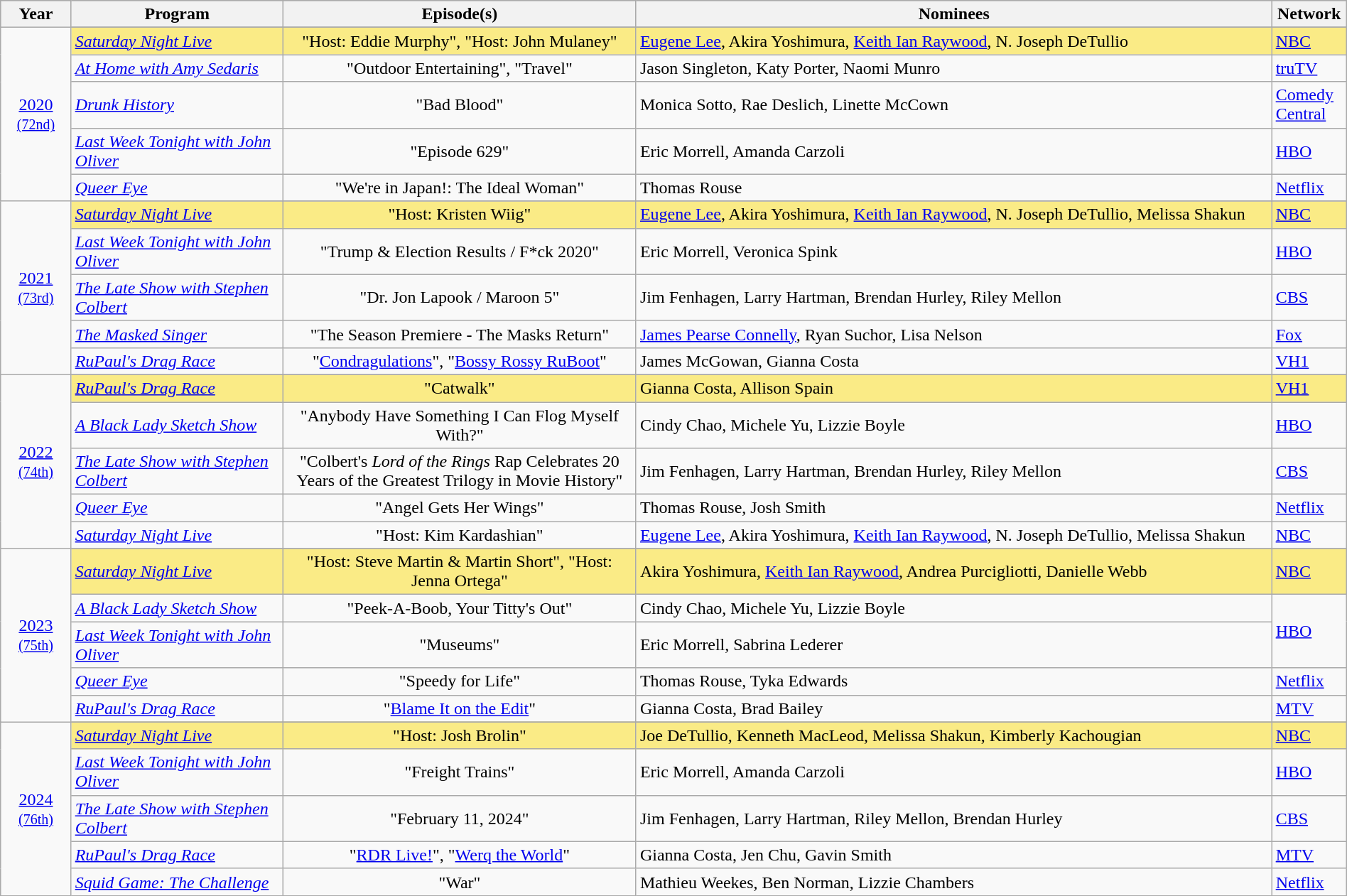<table class="wikitable" style="width:100%">
<tr bgcolor="#bebebe">
<th width="5%">Year</th>
<th width="15%">Program</th>
<th width="25%">Episode(s)</th>
<th width="45%">Nominees</th>
<th width="5%">Network</th>
</tr>
<tr>
<td rowspan=6 style="text-align:center"><a href='#'>2020</a><br><small><a href='#'>(72nd)</a></small><br></td>
</tr>
<tr style="background:#FAEB86">
<td><em><a href='#'>Saturday Night Live</a></em></td>
<td align=center>"Host: Eddie Murphy", "Host: John Mulaney"</td>
<td><a href='#'>Eugene Lee</a>, Akira Yoshimura, <a href='#'>Keith Ian Raywood</a>, N. Joseph DeTullio</td>
<td><a href='#'>NBC</a></td>
</tr>
<tr>
<td><em><a href='#'>At Home with Amy Sedaris</a></em></td>
<td align=center>"Outdoor Entertaining", "Travel"</td>
<td>Jason Singleton, Katy Porter, Naomi Munro</td>
<td><a href='#'>truTV</a></td>
</tr>
<tr>
<td><em><a href='#'>Drunk History</a></em></td>
<td align=center>"Bad Blood"</td>
<td>Monica Sotto, Rae Deslich, Linette McCown</td>
<td><a href='#'>Comedy Central</a></td>
</tr>
<tr>
<td><em><a href='#'>Last Week Tonight with John Oliver</a></em></td>
<td align=center>"Episode 629"</td>
<td>Eric Morrell, Amanda Carzoli</td>
<td><a href='#'>HBO</a></td>
</tr>
<tr>
<td><em><a href='#'>Queer Eye</a></em></td>
<td align=center>"We're in Japan!: The Ideal Woman"</td>
<td>Thomas Rouse</td>
<td><a href='#'>Netflix</a></td>
</tr>
<tr>
<td rowspan=6 style="text-align:center"><a href='#'>2021</a><br><small><a href='#'>(73rd)</a></small><br></td>
</tr>
<tr style="background:#FAEB86">
<td><em><a href='#'>Saturday Night Live</a></em></td>
<td align=center>"Host: Kristen Wiig"</td>
<td><a href='#'>Eugene Lee</a>, Akira Yoshimura, <a href='#'>Keith Ian Raywood</a>, N. Joseph DeTullio, Melissa Shakun</td>
<td><a href='#'>NBC</a></td>
</tr>
<tr>
<td><em><a href='#'>Last Week Tonight with John Oliver</a></em></td>
<td align=center>"Trump & Election Results / F*ck 2020"</td>
<td>Eric Morrell, Veronica Spink</td>
<td><a href='#'>HBO</a></td>
</tr>
<tr>
<td><em><a href='#'>The Late Show with Stephen Colbert</a></em></td>
<td align=center>"Dr. Jon Lapook / Maroon 5"</td>
<td>Jim Fenhagen, Larry Hartman, Brendan Hurley, Riley Mellon</td>
<td><a href='#'>CBS</a></td>
</tr>
<tr>
<td><em><a href='#'>The Masked Singer</a></em></td>
<td align=center>"The Season Premiere - The Masks Return"</td>
<td><a href='#'>James Pearse Connelly</a>, Ryan Suchor, Lisa Nelson</td>
<td><a href='#'>Fox</a></td>
</tr>
<tr>
<td><em><a href='#'>RuPaul's Drag Race</a></em></td>
<td align=center>"<a href='#'>Condragulations</a>", "<a href='#'>Bossy Rossy RuBoot</a>"</td>
<td>James McGowan, Gianna Costa</td>
<td><a href='#'>VH1</a></td>
</tr>
<tr>
<td rowspan=6 style="text-align:center"><a href='#'>2022</a><br><small><a href='#'>(74th)</a></small><br></td>
</tr>
<tr style="background:#FAEB86">
<td><em><a href='#'>RuPaul's Drag Race</a></em></td>
<td align=center>"Catwalk"</td>
<td>Gianna Costa, Allison Spain</td>
<td><a href='#'>VH1</a></td>
</tr>
<tr>
<td><em><a href='#'>A Black Lady Sketch Show</a></em></td>
<td align=center>"Anybody Have Something I Can Flog Myself With?"</td>
<td>Cindy Chao, Michele Yu, Lizzie Boyle</td>
<td><a href='#'>HBO</a></td>
</tr>
<tr>
<td><em><a href='#'>The Late Show with Stephen Colbert</a></em></td>
<td align=center>"Colbert's <em>Lord of the Rings</em> Rap Celebrates 20 Years of the Greatest Trilogy in Movie History"</td>
<td>Jim Fenhagen, Larry Hartman, Brendan Hurley, Riley Mellon</td>
<td><a href='#'>CBS</a></td>
</tr>
<tr>
<td><em><a href='#'>Queer Eye</a></em></td>
<td align=center>"Angel Gets Her Wings"</td>
<td>Thomas Rouse, Josh Smith</td>
<td><a href='#'>Netflix</a></td>
</tr>
<tr>
<td><em><a href='#'>Saturday Night Live</a></em></td>
<td align=center>"Host: Kim Kardashian"</td>
<td><a href='#'>Eugene Lee</a>, Akira Yoshimura, <a href='#'>Keith Ian Raywood</a>, N. Joseph DeTullio, Melissa Shakun</td>
<td><a href='#'>NBC</a></td>
</tr>
<tr>
<td rowspan=6 style="text-align:center"><a href='#'>2023</a><br><small><a href='#'>(75th)</a></small><br></td>
</tr>
<tr style="background:#FAEB86">
<td><em><a href='#'>Saturday Night Live</a></em></td>
<td align=center>"Host: Steve Martin & Martin Short", "Host: Jenna Ortega"</td>
<td>Akira Yoshimura, <a href='#'>Keith Ian Raywood</a>, Andrea Purcigliotti, Danielle Webb</td>
<td><a href='#'>NBC</a></td>
</tr>
<tr>
<td><em><a href='#'>A Black Lady Sketch Show</a></em></td>
<td align=center>"Peek-A-Boob, Your Titty's Out"</td>
<td>Cindy Chao, Michele Yu, Lizzie Boyle</td>
<td rowspan="2"><a href='#'>HBO</a></td>
</tr>
<tr>
<td><em><a href='#'>Last Week Tonight with John Oliver</a></em></td>
<td align=center>"Museums"</td>
<td>Eric Morrell, Sabrina Lederer</td>
</tr>
<tr>
<td><em><a href='#'>Queer Eye</a></em></td>
<td align=center>"Speedy for Life"</td>
<td>Thomas Rouse, Tyka Edwards</td>
<td><a href='#'>Netflix</a></td>
</tr>
<tr>
<td><em><a href='#'>RuPaul's Drag Race</a></em></td>
<td align=center>"<a href='#'>Blame It on the Edit</a>"</td>
<td>Gianna Costa, Brad Bailey</td>
<td><a href='#'>MTV</a></td>
</tr>
<tr>
<td rowspan=6 style="text-align:center"><a href='#'>2024</a><br><small><a href='#'>(76th)</a></small><br></td>
</tr>
<tr style="background:#FAEB86">
<td><em><a href='#'>Saturday Night Live</a></em></td>
<td align=center>"Host: Josh Brolin"</td>
<td>Joe DeTullio, Kenneth MacLeod, Melissa Shakun, Kimberly Kachougian</td>
<td><a href='#'>NBC</a></td>
</tr>
<tr>
<td><em><a href='#'>Last Week Tonight with John Oliver</a></em></td>
<td align=center>"Freight Trains"</td>
<td>Eric Morrell, Amanda Carzoli</td>
<td><a href='#'>HBO</a></td>
</tr>
<tr>
<td><em><a href='#'>The Late Show with Stephen Colbert</a></em></td>
<td align=center>"February 11, 2024"</td>
<td>Jim Fenhagen, Larry Hartman, Riley Mellon, Brendan Hurley</td>
<td><a href='#'>CBS</a></td>
</tr>
<tr>
<td><em><a href='#'>RuPaul's Drag Race</a></em></td>
<td align=center>"<a href='#'>RDR Live!</a>", "<a href='#'>Werq the World</a>"</td>
<td>Gianna Costa, Jen Chu, Gavin Smith</td>
<td><a href='#'>MTV</a></td>
</tr>
<tr>
<td><em><a href='#'>Squid Game: The Challenge</a></em></td>
<td align=center>"War"</td>
<td>Mathieu Weekes, Ben Norman, Lizzie Chambers</td>
<td><a href='#'>Netflix</a></td>
</tr>
</table>
